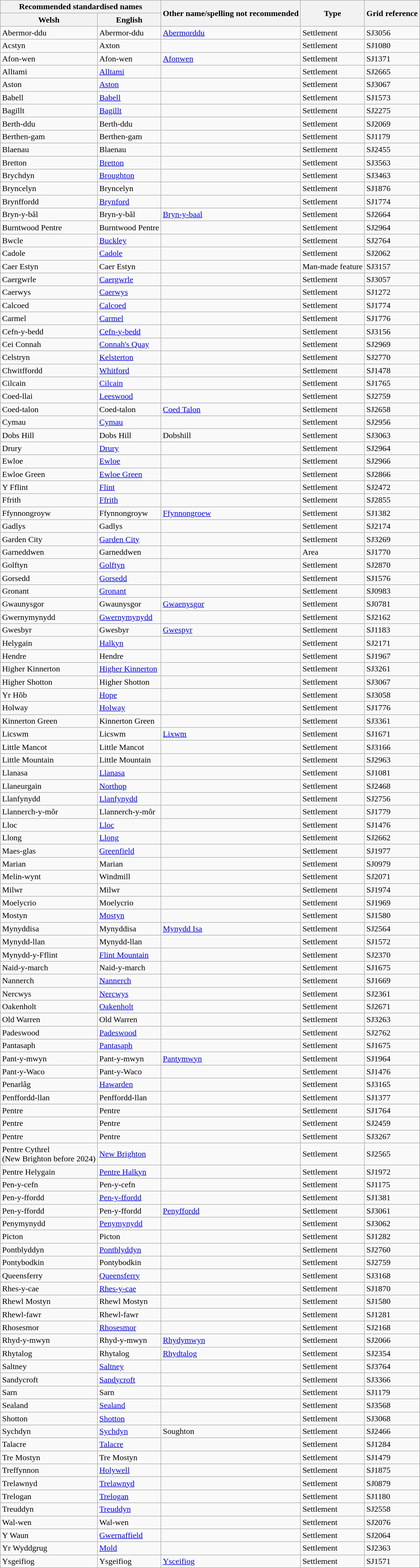<table class="wikitable sortable">
<tr>
<th colspan="2">Recommended standardised names</th>
<th rowspan="2">Other name/spelling not recommended</th>
<th rowspan="2">Type</th>
<th rowspan="2">Grid reference</th>
</tr>
<tr>
<th>Welsh</th>
<th>English</th>
</tr>
<tr>
<td>Abermor-ddu</td>
<td>Abermor-ddu</td>
<td><a href='#'>Abermorddu</a></td>
<td>Settlement</td>
<td>SJ3056</td>
</tr>
<tr>
<td>Acstyn</td>
<td>Axton</td>
<td></td>
<td>Settlement</td>
<td>SJ1080</td>
</tr>
<tr>
<td>Afon-wen</td>
<td>Afon-wen</td>
<td><a href='#'>Afonwen</a></td>
<td>Settlement</td>
<td>SJ1371</td>
</tr>
<tr>
<td>Alltami</td>
<td><a href='#'>Alltami</a></td>
<td></td>
<td>Settlement</td>
<td>SJ2665</td>
</tr>
<tr>
<td>Aston</td>
<td><a href='#'>Aston</a></td>
<td></td>
<td>Settlement</td>
<td>SJ3067</td>
</tr>
<tr>
<td>Babell</td>
<td><a href='#'>Babell</a></td>
<td></td>
<td>Settlement</td>
<td>SJ1573</td>
</tr>
<tr>
<td>Bagillt</td>
<td><a href='#'>Bagillt</a></td>
<td></td>
<td>Settlement</td>
<td>SJ2275</td>
</tr>
<tr>
<td>Berth-ddu</td>
<td>Berth-ddu</td>
<td></td>
<td>Settlement</td>
<td>SJ2069</td>
</tr>
<tr>
<td>Berthen-gam</td>
<td>Berthen-gam</td>
<td></td>
<td>Settlement</td>
<td>SJ1179</td>
</tr>
<tr>
<td>Blaenau</td>
<td>Blaenau</td>
<td></td>
<td>Settlement</td>
<td>SJ2455</td>
</tr>
<tr>
<td>Bretton</td>
<td><a href='#'>Bretton</a></td>
<td></td>
<td>Settlement</td>
<td>SJ3563</td>
</tr>
<tr>
<td>Brychdyn</td>
<td><a href='#'>Broughton</a></td>
<td></td>
<td>Settlement</td>
<td>SJ3463</td>
</tr>
<tr>
<td>Bryncelyn</td>
<td>Bryncelyn</td>
<td></td>
<td>Settlement</td>
<td>SJ1876</td>
</tr>
<tr>
<td>Brynffordd</td>
<td><a href='#'>Brynford</a></td>
<td></td>
<td>Settlement</td>
<td>SJ1774</td>
</tr>
<tr>
<td>Bryn-y-bâl</td>
<td>Bryn-y-bâl</td>
<td><a href='#'>Bryn-y-baal</a></td>
<td>Settlement</td>
<td>SJ2664</td>
</tr>
<tr>
<td>Burntwood Pentre</td>
<td>Burntwood Pentre</td>
<td></td>
<td>Settlement</td>
<td>SJ2964</td>
</tr>
<tr>
<td>Bwcle</td>
<td><a href='#'>Buckley</a></td>
<td></td>
<td>Settlement</td>
<td>SJ2764</td>
</tr>
<tr>
<td>Cadole</td>
<td><a href='#'>Cadole</a></td>
<td></td>
<td>Settlement</td>
<td>SJ2062</td>
</tr>
<tr>
<td>Caer Estyn</td>
<td>Caer Estyn</td>
<td></td>
<td>Man-made feature</td>
<td>SJ3157</td>
</tr>
<tr>
<td>Caergwrle</td>
<td><a href='#'>Caergwrle</a></td>
<td></td>
<td>Settlement</td>
<td>SJ3057</td>
</tr>
<tr>
<td>Caerwys</td>
<td><a href='#'>Caerwys</a></td>
<td></td>
<td>Settlement</td>
<td>SJ1272</td>
</tr>
<tr>
<td>Calcoed</td>
<td><a href='#'>Calcoed</a></td>
<td></td>
<td>Settlement</td>
<td>SJ1774</td>
</tr>
<tr>
<td>Carmel</td>
<td><a href='#'>Carmel</a></td>
<td></td>
<td>Settlement</td>
<td>SJ1776</td>
</tr>
<tr>
<td>Cefn-y-bedd</td>
<td><a href='#'>Cefn-y-bedd</a></td>
<td></td>
<td>Settlement</td>
<td>SJ3156</td>
</tr>
<tr>
<td>Cei Connah</td>
<td><a href='#'>Connah's Quay</a></td>
<td></td>
<td>Settlement</td>
<td>SJ2969</td>
</tr>
<tr>
<td>Celstryn</td>
<td><a href='#'>Kelsterton</a></td>
<td></td>
<td>Settlement</td>
<td>SJ2770</td>
</tr>
<tr>
<td>Chwitffordd</td>
<td><a href='#'>Whitford</a></td>
<td></td>
<td>Settlement</td>
<td>SJ1478</td>
</tr>
<tr>
<td>Cilcain</td>
<td><a href='#'>Cilcain</a></td>
<td></td>
<td>Settlement</td>
<td>SJ1765</td>
</tr>
<tr>
<td>Coed-llai</td>
<td><a href='#'>Leeswood</a></td>
<td></td>
<td>Settlement</td>
<td>SJ2759</td>
</tr>
<tr>
<td>Coed-talon</td>
<td>Coed-talon</td>
<td><a href='#'>Coed Talon</a></td>
<td>Settlement</td>
<td>SJ2658</td>
</tr>
<tr>
<td>Cymau</td>
<td><a href='#'>Cymau</a></td>
<td></td>
<td>Settlement</td>
<td>SJ2956</td>
</tr>
<tr>
<td>Dobs Hill</td>
<td>Dobs Hill</td>
<td>Dobshill</td>
<td>Settlement</td>
<td>SJ3063</td>
</tr>
<tr>
<td>Drury</td>
<td><a href='#'>Drury</a></td>
<td></td>
<td>Settlement</td>
<td>SJ2964</td>
</tr>
<tr>
<td>Ewloe</td>
<td><a href='#'>Ewloe</a></td>
<td></td>
<td>Settlement</td>
<td>SJ2966</td>
</tr>
<tr>
<td>Ewloe Green</td>
<td><a href='#'>Ewloe Green</a></td>
<td></td>
<td>Settlement</td>
<td>SJ2866</td>
</tr>
<tr>
<td>Y Fflint</td>
<td><a href='#'>Flint</a></td>
<td></td>
<td>Settlement</td>
<td>SJ2472</td>
</tr>
<tr>
<td>Ffrith</td>
<td><a href='#'>Ffrith</a></td>
<td></td>
<td>Settlement</td>
<td>SJ2855</td>
</tr>
<tr>
<td>Ffynnongroyw</td>
<td>Ffynnongroyw</td>
<td><a href='#'>Ffynnongroew</a></td>
<td>Settlement</td>
<td>SJ1382</td>
</tr>
<tr>
<td>Gadlys</td>
<td>Gadlys</td>
<td></td>
<td>Settlement</td>
<td>SJ2174</td>
</tr>
<tr>
<td>Garden City</td>
<td><a href='#'>Garden City</a></td>
<td></td>
<td>Settlement</td>
<td>SJ3269</td>
</tr>
<tr>
<td>Garneddwen</td>
<td>Garneddwen</td>
<td></td>
<td>Area</td>
<td>SJ1770</td>
</tr>
<tr>
<td>Golftyn</td>
<td><a href='#'>Golftyn</a></td>
<td></td>
<td>Settlement</td>
<td>SJ2870</td>
</tr>
<tr>
<td>Gorsedd</td>
<td><a href='#'>Gorsedd</a></td>
<td></td>
<td>Settlement</td>
<td>SJ1576</td>
</tr>
<tr>
<td>Gronant</td>
<td><a href='#'>Gronant</a></td>
<td></td>
<td>Settlement</td>
<td>SJ0983</td>
</tr>
<tr>
<td>Gwaunysgor</td>
<td>Gwaunysgor</td>
<td><a href='#'>Gwaenysgor</a></td>
<td>Settlement</td>
<td>SJ0781</td>
</tr>
<tr>
<td>Gwernymynydd</td>
<td><a href='#'>Gwernymynydd</a></td>
<td></td>
<td>Settlement</td>
<td>SJ2162</td>
</tr>
<tr>
<td>Gwesbyr</td>
<td>Gwesbyr</td>
<td><a href='#'>Gwespyr</a></td>
<td>Settlement</td>
<td>SJ1183</td>
</tr>
<tr>
<td>Helygain</td>
<td><a href='#'>Halkyn</a></td>
<td></td>
<td>Settlement</td>
<td>SJ2171</td>
</tr>
<tr>
<td>Hendre</td>
<td>Hendre</td>
<td></td>
<td>Settlement</td>
<td>SJ1967</td>
</tr>
<tr>
<td>Higher Kinnerton</td>
<td><a href='#'>Higher Kinnerton</a></td>
<td></td>
<td>Settlement</td>
<td>SJ3261</td>
</tr>
<tr>
<td>Higher Shotton</td>
<td>Higher Shotton</td>
<td></td>
<td>Settlement</td>
<td>SJ3067</td>
</tr>
<tr>
<td>Yr Hôb</td>
<td><a href='#'>Hope</a></td>
<td></td>
<td>Settlement</td>
<td>SJ3058</td>
</tr>
<tr>
<td>Holway</td>
<td><a href='#'>Holway</a></td>
<td></td>
<td>Settlement</td>
<td>SJ1776</td>
</tr>
<tr>
<td>Kinnerton Green</td>
<td>Kinnerton Green</td>
<td></td>
<td>Settlement</td>
<td>SJ3361</td>
</tr>
<tr>
<td>Licswm</td>
<td>Licswm</td>
<td><a href='#'>Lixwm</a></td>
<td>Settlement</td>
<td>SJ1671</td>
</tr>
<tr>
<td>Little Mancot</td>
<td>Little Mancot</td>
<td></td>
<td>Settlement</td>
<td>SJ3166</td>
</tr>
<tr>
<td>Little Mountain</td>
<td>Little Mountain</td>
<td></td>
<td>Settlement</td>
<td>SJ2963</td>
</tr>
<tr>
<td>Llanasa</td>
<td><a href='#'>Llanasa</a></td>
<td></td>
<td>Settlement</td>
<td>SJ1081</td>
</tr>
<tr>
<td>Llaneurgain</td>
<td><a href='#'>Northop</a></td>
<td></td>
<td>Settlement</td>
<td>SJ2468</td>
</tr>
<tr>
<td>Llanfynydd</td>
<td><a href='#'>Llanfynydd</a></td>
<td></td>
<td>Settlement</td>
<td>SJ2756</td>
</tr>
<tr>
<td>Llannerch-y-môr</td>
<td>Llannerch-y-môr</td>
<td></td>
<td>Settlement</td>
<td>SJ1779</td>
</tr>
<tr>
<td>Lloc</td>
<td><a href='#'>Lloc</a></td>
<td></td>
<td>Settlement</td>
<td>SJ1476</td>
</tr>
<tr>
<td>Llong</td>
<td><a href='#'>Llong</a></td>
<td></td>
<td>Settlement</td>
<td>SJ2662</td>
</tr>
<tr>
<td>Maes-glas</td>
<td><a href='#'>Greenfield</a></td>
<td></td>
<td>Settlement</td>
<td>SJ1977</td>
</tr>
<tr>
<td>Marian</td>
<td>Marian</td>
<td></td>
<td>Settlement</td>
<td>SJ0979</td>
</tr>
<tr>
<td>Melin-wynt</td>
<td>Windmill</td>
<td></td>
<td>Settlement</td>
<td>SJ2071</td>
</tr>
<tr>
<td>Milwr</td>
<td>Milwr</td>
<td></td>
<td>Settlement</td>
<td>SJ1974</td>
</tr>
<tr>
<td>Moelycrio</td>
<td>Moelycrio</td>
<td></td>
<td>Settlement</td>
<td>SJ1969</td>
</tr>
<tr>
<td>Mostyn</td>
<td><a href='#'>Mostyn</a></td>
<td></td>
<td>Settlement</td>
<td>SJ1580</td>
</tr>
<tr>
<td>Mynyddisa</td>
<td>Mynyddisa</td>
<td><a href='#'>Mynydd Isa</a></td>
<td>Settlement</td>
<td>SJ2564</td>
</tr>
<tr>
<td>Mynydd-llan</td>
<td>Mynydd-llan</td>
<td></td>
<td>Settlement</td>
<td>SJ1572</td>
</tr>
<tr>
<td>Mynydd-y-Fflint</td>
<td><a href='#'>Flint Mountain</a></td>
<td></td>
<td>Settlement</td>
<td>SJ2370</td>
</tr>
<tr>
<td>Naid-y-march</td>
<td>Naid-y-march</td>
<td></td>
<td>Settlement</td>
<td>SJ1675</td>
</tr>
<tr>
<td>Nannerch</td>
<td><a href='#'>Nannerch</a></td>
<td></td>
<td>Settlement</td>
<td>SJ1669</td>
</tr>
<tr>
<td>Nercwys</td>
<td><a href='#'>Nercwys</a></td>
<td></td>
<td>Settlement</td>
<td>SJ2361</td>
</tr>
<tr>
<td>Oakenholt</td>
<td><a href='#'>Oakenholt</a></td>
<td></td>
<td>Settlement</td>
<td>SJ2671</td>
</tr>
<tr>
<td>Old Warren</td>
<td>Old Warren</td>
<td></td>
<td>Settlement</td>
<td>SJ3263</td>
</tr>
<tr>
<td>Padeswood</td>
<td><a href='#'>Padeswood</a></td>
<td></td>
<td>Settlement</td>
<td>SJ2762</td>
</tr>
<tr>
<td>Pantasaph</td>
<td><a href='#'>Pantasaph</a></td>
<td></td>
<td>Settlement</td>
<td>SJ1675</td>
</tr>
<tr>
<td>Pant-y-mwyn</td>
<td>Pant-y-mwyn</td>
<td><a href='#'>Pantymwyn</a></td>
<td>Settlement</td>
<td>SJ1964</td>
</tr>
<tr>
<td>Pant-y-Waco</td>
<td>Pant-y-Waco</td>
<td></td>
<td>Settlement</td>
<td>SJ1476</td>
</tr>
<tr>
<td>Penarlâg</td>
<td><a href='#'>Hawarden</a></td>
<td></td>
<td>Settlement</td>
<td>SJ3165</td>
</tr>
<tr>
<td>Penffordd-llan</td>
<td>Penffordd-llan</td>
<td></td>
<td>Settlement</td>
<td>SJ1377</td>
</tr>
<tr>
<td>Pentre</td>
<td>Pentre</td>
<td></td>
<td>Settlement</td>
<td>SJ1764</td>
</tr>
<tr>
<td>Pentre</td>
<td>Pentre</td>
<td></td>
<td>Settlement</td>
<td>SJ2459</td>
</tr>
<tr>
<td>Pentre</td>
<td>Pentre</td>
<td></td>
<td>Settlement</td>
<td>SJ3267</td>
</tr>
<tr>
<td>Pentre Cythrel<br>(New Brighton before 2024)</td>
<td><a href='#'>New Brighton</a></td>
<td></td>
<td>Settlement</td>
<td>SJ2565</td>
</tr>
<tr>
<td>Pentre Helygain</td>
<td><a href='#'>Pentre Halkyn</a></td>
<td></td>
<td>Settlement</td>
<td>SJ1972</td>
</tr>
<tr>
<td>Pen-y-cefn</td>
<td>Pen-y-cefn</td>
<td></td>
<td>Settlement</td>
<td>SJ1175</td>
</tr>
<tr>
<td>Pen-y-ffordd</td>
<td><a href='#'>Pen-y-ffordd</a></td>
<td></td>
<td>Settlement</td>
<td>SJ1381</td>
</tr>
<tr>
<td>Pen-y-ffordd</td>
<td>Pen-y-ffordd</td>
<td><a href='#'>Penyffordd</a></td>
<td>Settlement</td>
<td>SJ3061</td>
</tr>
<tr>
<td>Penymynydd</td>
<td><a href='#'>Penymynydd</a></td>
<td></td>
<td>Settlement</td>
<td>SJ3062</td>
</tr>
<tr>
<td>Picton</td>
<td>Picton</td>
<td></td>
<td>Settlement</td>
<td>SJ1282</td>
</tr>
<tr>
<td>Pontblyddyn</td>
<td><a href='#'>Pontblyddyn</a></td>
<td></td>
<td>Settlement</td>
<td>SJ2760</td>
</tr>
<tr>
<td>Pontybodkin</td>
<td>Pontybodkin</td>
<td></td>
<td>Settlement</td>
<td>SJ2759</td>
</tr>
<tr>
<td>Queensferry</td>
<td><a href='#'>Queensferry</a></td>
<td></td>
<td>Settlement</td>
<td>SJ3168</td>
</tr>
<tr>
<td>Rhes-y-cae</td>
<td><a href='#'>Rhes-y-cae</a></td>
<td></td>
<td>Settlement</td>
<td>SJ1870</td>
</tr>
<tr>
<td>Rhewl Mostyn</td>
<td>Rhewl Mostyn</td>
<td></td>
<td>Settlement</td>
<td>SJ1580</td>
</tr>
<tr>
<td>Rhewl-fawr</td>
<td>Rhewl-fawr</td>
<td></td>
<td>Settlement</td>
<td>SJ1281</td>
</tr>
<tr>
<td>Rhosesmor</td>
<td><a href='#'>Rhosesmor</a></td>
<td></td>
<td>Settlement</td>
<td>SJ2168</td>
</tr>
<tr>
<td>Rhyd-y-mwyn</td>
<td>Rhyd-y-mwyn</td>
<td><a href='#'>Rhydymwyn</a></td>
<td>Settlement</td>
<td>SJ2066</td>
</tr>
<tr>
<td>Rhytalog</td>
<td>Rhytalog</td>
<td><a href='#'>Rhydtalog</a></td>
<td>Settlement</td>
<td>SJ2354</td>
</tr>
<tr>
<td>Saltney</td>
<td><a href='#'>Saltney</a></td>
<td></td>
<td>Settlement</td>
<td>SJ3764</td>
</tr>
<tr>
<td>Sandycroft</td>
<td><a href='#'>Sandycroft</a></td>
<td></td>
<td>Settlement</td>
<td>SJ3366</td>
</tr>
<tr>
<td>Sarn</td>
<td>Sarn</td>
<td></td>
<td>Settlement</td>
<td>SJ1179</td>
</tr>
<tr>
<td>Sealand</td>
<td><a href='#'>Sealand</a></td>
<td></td>
<td>Settlement</td>
<td>SJ3568</td>
</tr>
<tr>
<td>Shotton</td>
<td><a href='#'>Shotton</a></td>
<td></td>
<td>Settlement</td>
<td>SJ3068</td>
</tr>
<tr>
<td>Sychdyn</td>
<td><a href='#'>Sychdyn</a></td>
<td>Soughton</td>
<td>Settlement</td>
<td>SJ2466</td>
</tr>
<tr>
<td>Talacre</td>
<td><a href='#'>Talacre</a></td>
<td></td>
<td>Settlement</td>
<td>SJ1284</td>
</tr>
<tr>
<td>Tre Mostyn</td>
<td>Tre Mostyn</td>
<td></td>
<td>Settlement</td>
<td>SJ1479</td>
</tr>
<tr>
<td>Treffynnon</td>
<td><a href='#'>Holywell</a></td>
<td></td>
<td>Settlement</td>
<td>SJ1875</td>
</tr>
<tr>
<td>Trelawnyd</td>
<td><a href='#'>Trelawnyd</a></td>
<td></td>
<td>Settlement</td>
<td>SJ0879</td>
</tr>
<tr>
<td>Trelogan</td>
<td><a href='#'>Trelogan</a></td>
<td></td>
<td>Settlement</td>
<td>SJ1180</td>
</tr>
<tr>
<td>Treuddyn</td>
<td><a href='#'>Treuddyn</a></td>
<td></td>
<td>Settlement</td>
<td>SJ2558</td>
</tr>
<tr>
<td>Wal-wen</td>
<td>Wal-wen</td>
<td></td>
<td>Settlement</td>
<td>SJ2076</td>
</tr>
<tr>
<td>Y Waun</td>
<td><a href='#'>Gwernaffield</a></td>
<td></td>
<td>Settlement</td>
<td>SJ2064</td>
</tr>
<tr>
<td>Yr Wyddgrug</td>
<td><a href='#'>Mold</a></td>
<td></td>
<td>Settlement</td>
<td>SJ2363</td>
</tr>
<tr>
<td>Ysgeifiog</td>
<td>Ysgeifiog</td>
<td><a href='#'>Ysceifiog</a></td>
<td>Settlement</td>
<td>SJ1571</td>
</tr>
</table>
